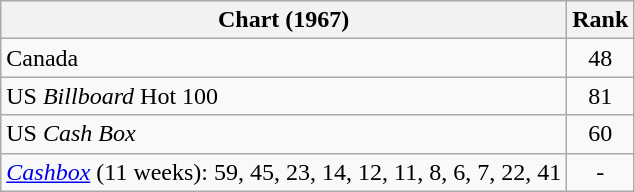<table class="wikitable sortable">
<tr>
<th>Chart (1967)</th>
<th style="text-align:center;">Rank</th>
</tr>
<tr>
<td>Canada</td>
<td style="text-align:center;">48</td>
</tr>
<tr>
<td>US <em>Billboard</em> Hot 100</td>
<td style="text-align:center;">81</td>
</tr>
<tr>
<td>US <em>Cash Box</em></td>
<td style="text-align:center;">60</td>
</tr>
<tr>
<td><em><a href='#'>Cashbox</a></em> (11 weeks): 59, 45, 23, 14, 12, 11, 8, 6, 7, 22, 41</td>
<td style="text-align:center;">-</td>
</tr>
</table>
